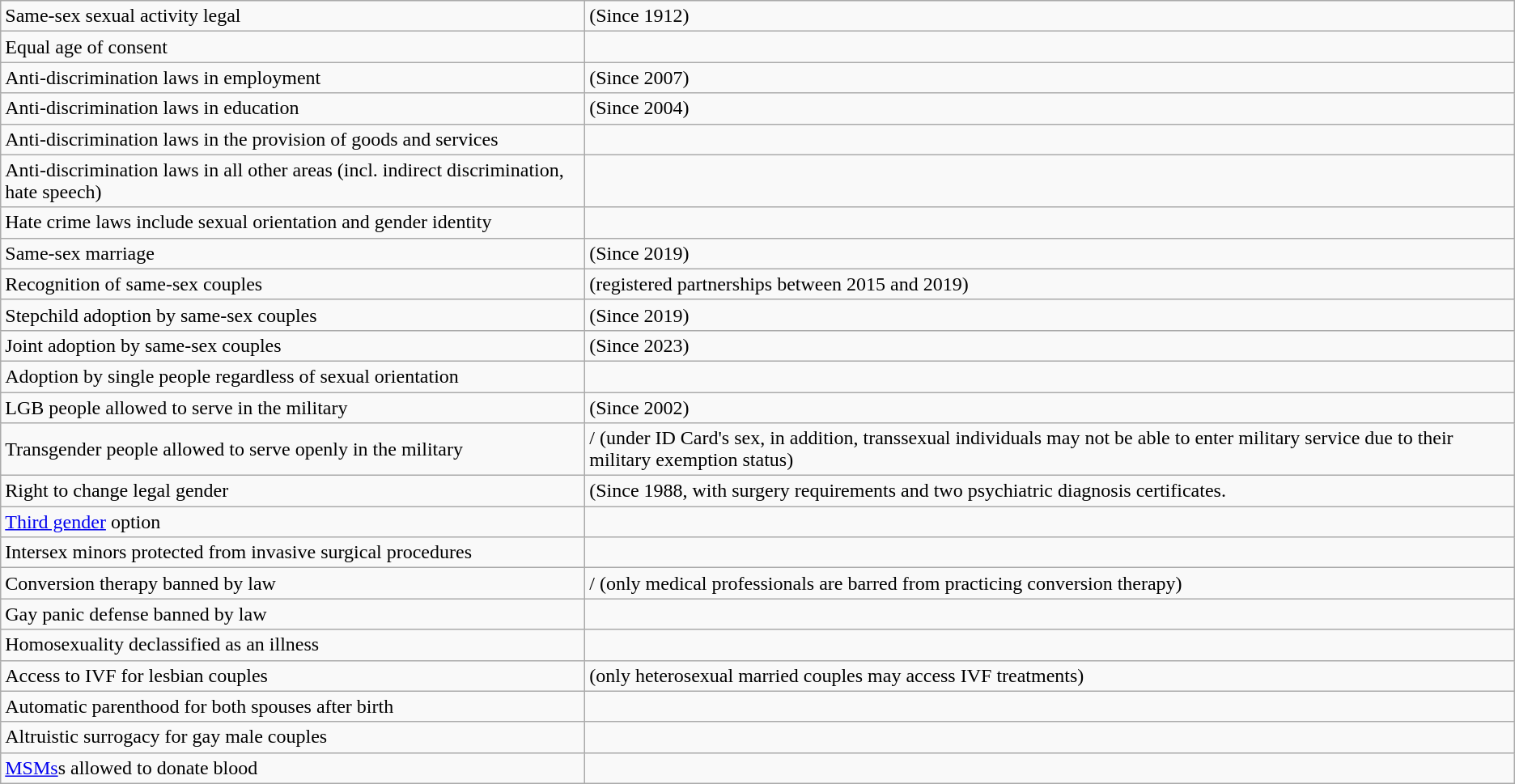<table class="wikitable">
<tr>
<td>Same-sex sexual activity legal</td>
<td> (Since 1912)</td>
</tr>
<tr>
<td>Equal age of consent</td>
<td></td>
</tr>
<tr>
<td>Anti-discrimination laws in employment</td>
<td> (Since 2007)</td>
</tr>
<tr>
<td>Anti-discrimination laws in education</td>
<td> (Since 2004)</td>
</tr>
<tr>
<td>Anti-discrimination laws in the provision of goods and services</td>
<td></td>
</tr>
<tr>
<td>Anti-discrimination laws in all other areas (incl. indirect discrimination, hate speech)</td>
<td></td>
</tr>
<tr>
<td>Hate crime laws include sexual orientation and gender identity</td>
<td></td>
</tr>
<tr>
<td>Same-sex marriage</td>
<td> (Since 2019)</td>
</tr>
<tr>
<td>Recognition of same-sex couples</td>
<td> (registered partnerships between 2015 and 2019)</td>
</tr>
<tr>
<td>Stepchild adoption by same-sex couples</td>
<td> (Since 2019)</td>
</tr>
<tr>
<td>Joint adoption by same-sex couples</td>
<td> (Since 2023)</td>
</tr>
<tr>
<td>Adoption by single people regardless of sexual orientation</td>
<td></td>
</tr>
<tr>
<td>LGB people allowed to serve in the military</td>
<td> (Since 2002)</td>
</tr>
<tr>
<td>Transgender people allowed to serve openly in the military</td>
<td>/ (under ID Card's sex, in addition, transsexual individuals  may not be able to enter military service due to their military exemption status)</td>
</tr>
<tr>
<td>Right to change legal gender</td>
<td> (Since 1988, with surgery requirements and two psychiatric diagnosis certificates.</td>
</tr>
<tr>
<td><a href='#'>Third gender</a> option</td>
<td></td>
</tr>
<tr>
<td>Intersex minors protected from invasive surgical procedures</td>
<td></td>
</tr>
<tr>
<td>Conversion therapy banned by law</td>
<td>/ (only medical professionals are barred from practicing conversion therapy)</td>
</tr>
<tr>
<td>Gay panic defense banned by law</td>
<td></td>
</tr>
<tr>
<td>Homosexuality declassified as an illness</td>
<td></td>
</tr>
<tr>
<td>Access to IVF for lesbian couples</td>
<td> (only heterosexual married couples may access IVF treatments)</td>
</tr>
<tr>
<td>Automatic parenthood for both spouses after birth</td>
<td></td>
</tr>
<tr>
<td>Altruistic surrogacy for gay male couples</td>
<td></td>
</tr>
<tr>
<td><a href='#'>MSMs</a>s allowed to donate blood</td>
<td></td>
</tr>
</table>
